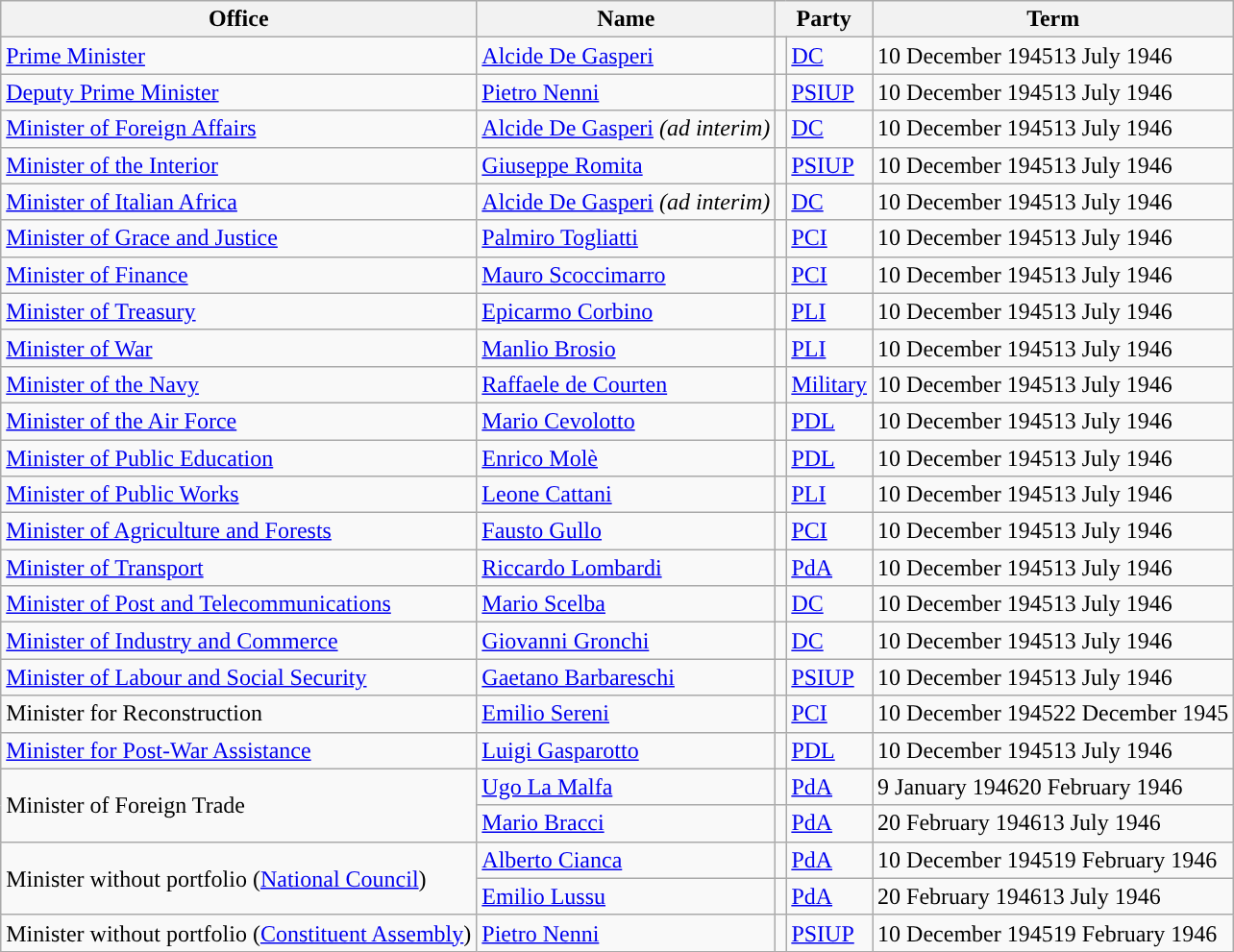<table class="wikitable">
<tr>
<th>Office</th>
<th>Name</th>
<th colspan=2>Party</th>
<th>Term</th>
</tr>
<tr>
<td><a href='#'>Prime Minister</a></td>
<td><a href='#'>Alcide De Gasperi</a></td>
<td></td>
<td><a href='#'>DC</a></td>
<td>10 December 194513 July 1946</td>
</tr>
<tr>
<td><a href='#'>Deputy Prime Minister</a></td>
<td><a href='#'>Pietro Nenni</a></td>
<td></td>
<td><a href='#'>PSIUP</a></td>
<td>10 December 194513 July 1946</td>
</tr>
<tr>
<td><a href='#'>Minister of Foreign Affairs</a></td>
<td><a href='#'>Alcide De Gasperi</a> <em>(ad interim)</em></td>
<td></td>
<td><a href='#'>DC</a></td>
<td>10 December 194513 July 1946</td>
</tr>
<tr>
<td><a href='#'>Minister of the Interior</a></td>
<td><a href='#'>Giuseppe Romita</a></td>
<td></td>
<td><a href='#'>PSIUP</a></td>
<td>10 December 194513 July 1946</td>
</tr>
<tr>
<td><a href='#'>Minister of Italian Africa</a></td>
<td><a href='#'>Alcide De Gasperi</a> <em>(ad interim)</em></td>
<td></td>
<td><a href='#'>DC</a></td>
<td>10 December 194513 July 1946</td>
</tr>
<tr>
<td><a href='#'>Minister of Grace and Justice</a></td>
<td><a href='#'>Palmiro Togliatti</a></td>
<td></td>
<td><a href='#'>PCI</a></td>
<td>10 December 194513 July 1946</td>
</tr>
<tr>
<td><a href='#'>Minister of Finance</a></td>
<td><a href='#'>Mauro Scoccimarro</a></td>
<td></td>
<td><a href='#'>PCI</a></td>
<td>10 December 194513 July 1946</td>
</tr>
<tr>
<td><a href='#'>Minister of Treasury</a></td>
<td><a href='#'>Epicarmo Corbino</a></td>
<td></td>
<td><a href='#'>PLI</a></td>
<td>10 December 194513 July 1946</td>
</tr>
<tr>
<td><a href='#'>Minister of War</a></td>
<td><a href='#'>Manlio Brosio</a></td>
<td></td>
<td><a href='#'>PLI</a></td>
<td>10 December 194513 July 1946</td>
</tr>
<tr>
<td><a href='#'>Minister of the Navy</a></td>
<td><a href='#'>Raffaele de Courten</a></td>
<td style="color:inherit;background:"></td>
<td><a href='#'>Military</a></td>
<td>10 December 194513 July 1946</td>
</tr>
<tr>
<td><a href='#'>Minister of the Air Force</a></td>
<td><a href='#'>Mario Cevolotto</a></td>
<td></td>
<td><a href='#'>PDL</a></td>
<td>10 December 194513 July 1946</td>
</tr>
<tr>
<td><a href='#'>Minister of Public Education</a></td>
<td><a href='#'>Enrico Molè</a></td>
<td></td>
<td><a href='#'>PDL</a></td>
<td>10 December 194513 July 1946</td>
</tr>
<tr>
<td><a href='#'>Minister of Public Works</a></td>
<td><a href='#'>Leone Cattani</a></td>
<td></td>
<td><a href='#'>PLI</a></td>
<td>10 December 194513 July 1946</td>
</tr>
<tr>
<td><a href='#'>Minister of Agriculture and Forests</a></td>
<td><a href='#'>Fausto Gullo</a></td>
<td></td>
<td><a href='#'>PCI</a></td>
<td>10 December 194513 July 1946</td>
</tr>
<tr>
<td><a href='#'>Minister of Transport</a></td>
<td><a href='#'>Riccardo Lombardi</a></td>
<td></td>
<td><a href='#'>PdA</a></td>
<td>10 December 194513 July 1946</td>
</tr>
<tr>
<td><a href='#'>Minister of Post and Telecommunications</a></td>
<td><a href='#'>Mario Scelba</a></td>
<td></td>
<td><a href='#'>DC</a></td>
<td>10 December 194513 July 1946</td>
</tr>
<tr>
<td><a href='#'>Minister of Industry and Commerce</a></td>
<td><a href='#'>Giovanni Gronchi</a></td>
<td></td>
<td><a href='#'>DC</a></td>
<td>10 December 194513 July 1946</td>
</tr>
<tr>
<td><a href='#'>Minister of Labour and Social Security</a></td>
<td><a href='#'>Gaetano Barbareschi</a></td>
<td></td>
<td><a href='#'>PSIUP</a></td>
<td>10 December 194513 July 1946</td>
</tr>
<tr>
<td>Minister for Reconstruction</td>
<td><a href='#'>Emilio Sereni</a></td>
<td></td>
<td><a href='#'>PCI</a></td>
<td>10 December 194522 December 1945</td>
</tr>
<tr>
<td><a href='#'>Minister for Post-War Assistance</a></td>
<td><a href='#'>Luigi Gasparotto</a></td>
<td></td>
<td><a href='#'>PDL</a></td>
<td>10 December 194513 July 1946</td>
</tr>
<tr>
<td rowspan=2>Minister of Foreign Trade</td>
<td><a href='#'>Ugo La Malfa</a></td>
<td></td>
<td><a href='#'>PdA</a></td>
<td>9 January 194620 February 1946</td>
</tr>
<tr>
<td><a href='#'>Mario Bracci</a></td>
<td></td>
<td><a href='#'>PdA</a></td>
<td>20 February 194613 July 1946</td>
</tr>
<tr>
<td rowspan=2>Minister without portfolio (<a href='#'>National Council</a>)</td>
<td><a href='#'>Alberto Cianca</a></td>
<td></td>
<td><a href='#'>PdA</a></td>
<td>10 December 194519 February 1946</td>
</tr>
<tr>
<td><a href='#'>Emilio Lussu</a></td>
<td></td>
<td><a href='#'>PdA</a></td>
<td>20 February 194613 July 1946</td>
</tr>
<tr>
<td>Minister without portfolio (<a href='#'>Constituent Assembly</a>)</td>
<td><a href='#'>Pietro Nenni</a></td>
<td></td>
<td><a href='#'>PSIUP</a></td>
<td>10 December 194519 February 1946</td>
</tr>
</table>
